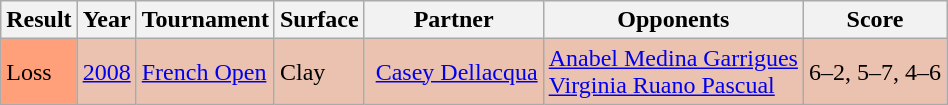<table class="sortable wikitable">
<tr>
<th>Result</th>
<th>Year</th>
<th>Tournament</th>
<th>Surface</th>
<th>Partner</th>
<th>Opponents</th>
<th class="unsortable">Score</th>
</tr>
<tr bgcolor="EBC2AF">
<td style="background:#ffa07a;">Loss</td>
<td><a href='#'>2008</a></td>
<td><a href='#'>French Open</a></td>
<td>Clay</td>
<td> <a href='#'>Casey Dellacqua</a></td>
<td> <a href='#'>Anabel Medina Garrigues</a><br> <a href='#'>Virginia Ruano Pascual</a></td>
<td>6–2, 5–7, 4–6</td>
</tr>
</table>
